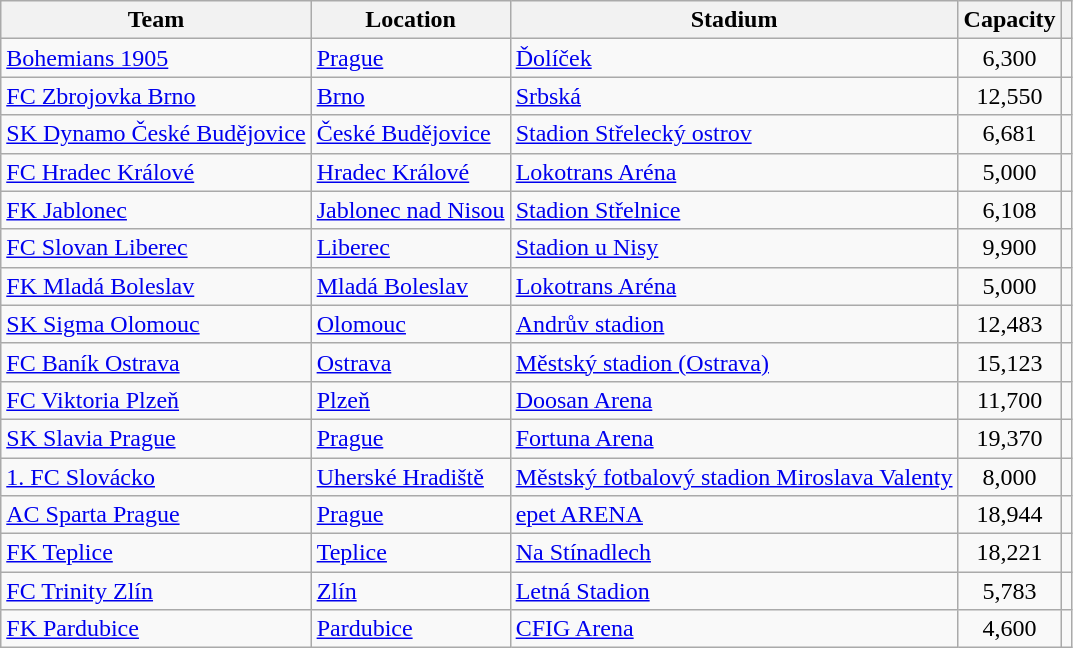<table class="wikitable sortable">
<tr>
<th>Team</th>
<th>Location</th>
<th>Stadium</th>
<th>Capacity</th>
<th class="unsortable"></th>
</tr>
<tr>
<td><a href='#'>Bohemians 1905</a></td>
<td><a href='#'>Prague</a></td>
<td><a href='#'>Ďolíček</a></td>
<td align="center">6,300</td>
<td style="text-align:center"></td>
</tr>
<tr>
<td><a href='#'>FC Zbrojovka Brno</a></td>
<td><a href='#'>Brno</a></td>
<td><a href='#'>Srbská</a></td>
<td align="center">12,550</td>
<td style="text-align:center"></td>
</tr>
<tr>
<td><a href='#'>SK Dynamo České Budějovice</a></td>
<td><a href='#'>České Budějovice</a></td>
<td><a href='#'>Stadion Střelecký ostrov</a></td>
<td align="center">6,681</td>
<td style="text-align:center"></td>
</tr>
<tr>
<td><a href='#'>FC Hradec Králové</a></td>
<td><a href='#'>Hradec Králové</a></td>
<td><a href='#'>Lokotrans Aréna</a></td>
<td align="center">5,000</td>
<td style="text-align:center"></td>
</tr>
<tr>
<td><a href='#'>FK Jablonec</a></td>
<td><a href='#'>Jablonec nad Nisou</a></td>
<td><a href='#'>Stadion Střelnice</a></td>
<td align="center">6,108</td>
<td style="text-align:center"></td>
</tr>
<tr>
<td><a href='#'>FC Slovan Liberec</a></td>
<td><a href='#'>Liberec</a></td>
<td><a href='#'>Stadion u Nisy</a></td>
<td align="center">9,900</td>
<td style="text-align:center"></td>
</tr>
<tr>
<td><a href='#'>FK Mladá Boleslav</a></td>
<td><a href='#'>Mladá Boleslav</a></td>
<td><a href='#'>Lokotrans Aréna</a></td>
<td align="center">5,000</td>
<td style="text-align:center"></td>
</tr>
<tr>
<td><a href='#'>SK Sigma Olomouc</a></td>
<td><a href='#'>Olomouc</a></td>
<td><a href='#'>Andrův stadion</a></td>
<td align="center">12,483</td>
<td style="text-align:center"></td>
</tr>
<tr>
<td><a href='#'>FC Baník Ostrava</a></td>
<td><a href='#'>Ostrava</a></td>
<td><a href='#'>Městský stadion (Ostrava)</a></td>
<td align="center">15,123</td>
<td style="text-align:center"></td>
</tr>
<tr>
<td><a href='#'>FC Viktoria Plzeň</a></td>
<td><a href='#'>Plzeň</a></td>
<td><a href='#'>Doosan Arena</a></td>
<td align="center">11,700</td>
<td style="text-align:center"></td>
</tr>
<tr>
<td><a href='#'>SK Slavia Prague</a></td>
<td><a href='#'>Prague</a></td>
<td><a href='#'>Fortuna Arena</a></td>
<td align="center">19,370</td>
<td style="text-align:center"></td>
</tr>
<tr>
<td><a href='#'>1. FC Slovácko</a></td>
<td><a href='#'>Uherské Hradiště</a></td>
<td><a href='#'>Městský fotbalový stadion Miroslava Valenty</a></td>
<td align="center">8,000</td>
<td style="text-align:center"></td>
</tr>
<tr>
<td><a href='#'>AC Sparta Prague</a></td>
<td><a href='#'>Prague</a></td>
<td><a href='#'>epet ARENA</a></td>
<td align="center">18,944</td>
<td style="text-align:center"></td>
</tr>
<tr>
<td><a href='#'>FK Teplice</a></td>
<td><a href='#'>Teplice</a></td>
<td><a href='#'>Na Stínadlech</a></td>
<td align="center">18,221</td>
<td style="text-align:center"></td>
</tr>
<tr>
<td><a href='#'>FC Trinity Zlín</a></td>
<td><a href='#'>Zlín</a></td>
<td><a href='#'>Letná Stadion</a></td>
<td align="center">5,783</td>
<td style="text-align:center"></td>
</tr>
<tr>
<td><a href='#'>FK Pardubice</a></td>
<td><a href='#'>Pardubice</a></td>
<td><a href='#'>CFIG Arena</a></td>
<td align="center">4,600</td>
<td style="text-align:center"></td>
</tr>
</table>
